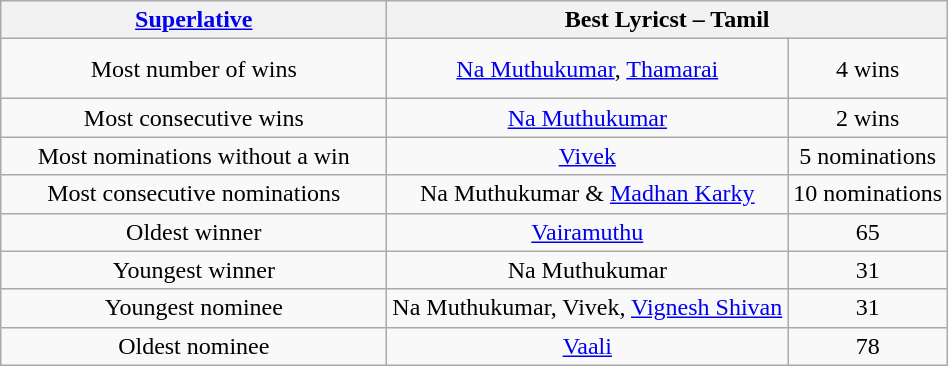<table class="wikitable" style="text-align: center">
<tr>
<th width="25"><strong><a href='#'>Superlative</a></strong></th>
<th colspan="2" width="100">Best Lyricst – Tamil</th>
</tr>
<tr style="height:2.5em;">
<td width="250">Most number of wins</td>
<td><a href='#'>Na Muthukumar</a>, <a href='#'>Thamarai</a></td>
<td>4 wins</td>
</tr>
<tr>
<td>Most consecutive wins</td>
<td><a href='#'>Na Muthukumar</a></td>
<td>2 wins</td>
</tr>
<tr>
<td>Most nominations without a win</td>
<td><a href='#'>Vivek</a></td>
<td>5 nominations</td>
</tr>
<tr>
<td>Most consecutive nominations</td>
<td>Na Muthukumar & <a href='#'>Madhan Karky</a></td>
<td>10 nominations</td>
</tr>
<tr>
<td>Oldest winner</td>
<td><a href='#'>Vairamuthu</a></td>
<td>65</td>
</tr>
<tr>
<td>Youngest winner</td>
<td>Na Muthukumar</td>
<td>31</td>
</tr>
<tr>
<td>Youngest nominee</td>
<td>Na Muthukumar, Vivek, <a href='#'>Vignesh Shivan</a></td>
<td>31</td>
</tr>
<tr>
<td>Oldest nominee</td>
<td><a href='#'>Vaali</a></td>
<td>78</td>
</tr>
</table>
